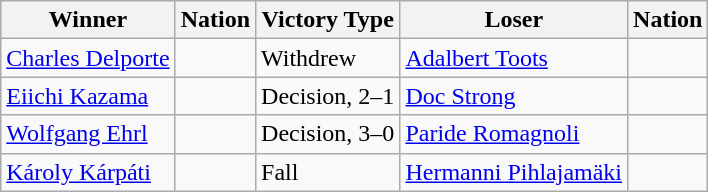<table class="wikitable sortable" style="text-align:left;">
<tr>
<th>Winner</th>
<th>Nation</th>
<th>Victory Type</th>
<th>Loser</th>
<th>Nation</th>
</tr>
<tr>
<td><a href='#'>Charles Delporte</a></td>
<td></td>
<td>Withdrew</td>
<td><a href='#'>Adalbert Toots</a></td>
<td></td>
</tr>
<tr>
<td><a href='#'>Eiichi Kazama</a></td>
<td></td>
<td>Decision, 2–1</td>
<td><a href='#'>Doc Strong</a></td>
<td></td>
</tr>
<tr>
<td><a href='#'>Wolfgang Ehrl</a></td>
<td></td>
<td>Decision, 3–0</td>
<td><a href='#'>Paride Romagnoli</a></td>
<td></td>
</tr>
<tr>
<td><a href='#'>Károly Kárpáti</a></td>
<td></td>
<td>Fall</td>
<td><a href='#'>Hermanni Pihlajamäki</a></td>
<td></td>
</tr>
</table>
